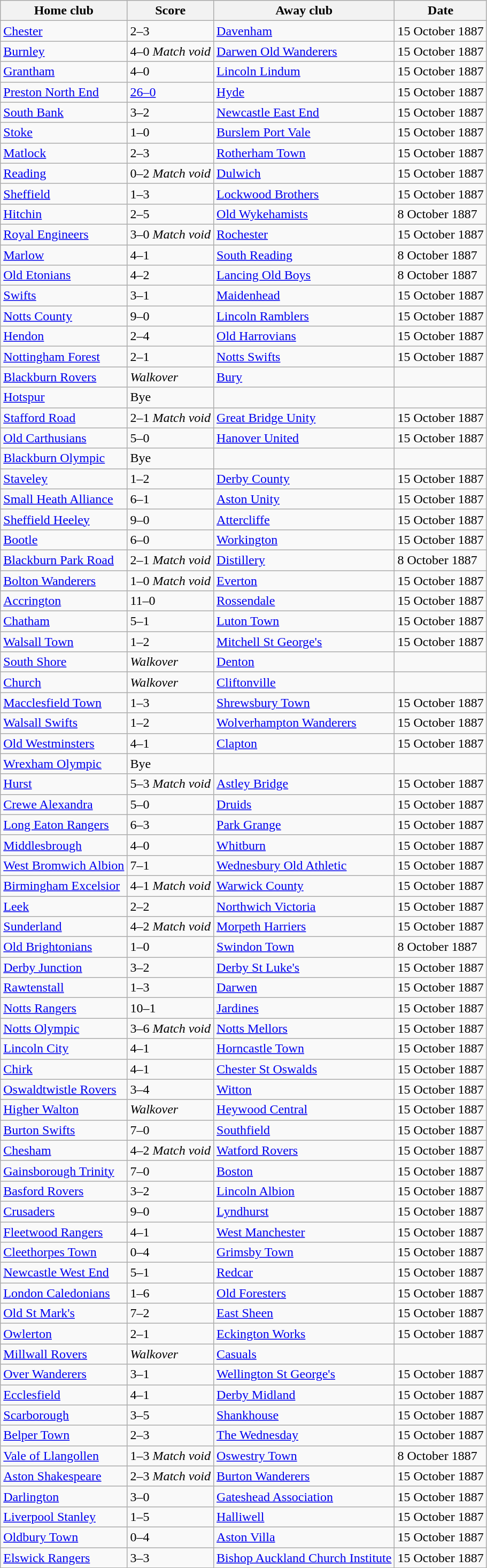<table class="wikitable">
<tr>
<th>Home club</th>
<th>Score</th>
<th>Away club</th>
<th>Date</th>
</tr>
<tr>
<td><a href='#'>Chester</a></td>
<td>2–3</td>
<td><a href='#'>Davenham</a></td>
<td>15 October 1887</td>
</tr>
<tr>
<td><a href='#'>Burnley</a></td>
<td>4–0 <em>Match void</em></td>
<td><a href='#'>Darwen Old Wanderers</a></td>
<td>15 October 1887</td>
</tr>
<tr>
<td><a href='#'>Grantham</a></td>
<td>4–0</td>
<td><a href='#'>Lincoln Lindum</a></td>
<td>15 October 1887</td>
</tr>
<tr>
<td><a href='#'>Preston North End</a></td>
<td><a href='#'>26–0</a></td>
<td><a href='#'>Hyde</a></td>
<td>15 October 1887</td>
</tr>
<tr>
<td><a href='#'>South Bank</a></td>
<td>3–2</td>
<td><a href='#'>Newcastle East End</a></td>
<td>15 October 1887</td>
</tr>
<tr>
<td><a href='#'>Stoke</a></td>
<td>1–0</td>
<td><a href='#'>Burslem Port Vale</a></td>
<td>15 October 1887</td>
</tr>
<tr>
<td><a href='#'>Matlock</a></td>
<td>2–3</td>
<td><a href='#'>Rotherham Town</a></td>
<td>15 October 1887</td>
</tr>
<tr>
<td><a href='#'>Reading</a></td>
<td>0–2 <em>Match void</em></td>
<td><a href='#'>Dulwich</a></td>
<td>15 October 1887</td>
</tr>
<tr>
<td><a href='#'>Sheffield</a></td>
<td>1–3</td>
<td><a href='#'>Lockwood Brothers</a></td>
<td>15 October 1887</td>
</tr>
<tr>
<td><a href='#'>Hitchin</a></td>
<td>2–5</td>
<td><a href='#'>Old Wykehamists</a></td>
<td>8 October 1887</td>
</tr>
<tr>
<td><a href='#'>Royal Engineers</a></td>
<td>3–0 <em>Match void</em></td>
<td><a href='#'>Rochester</a></td>
<td>15 October 1887</td>
</tr>
<tr>
<td><a href='#'>Marlow</a></td>
<td>4–1</td>
<td><a href='#'>South Reading</a></td>
<td>8 October 1887</td>
</tr>
<tr>
<td><a href='#'>Old Etonians</a></td>
<td>4–2</td>
<td><a href='#'>Lancing Old Boys</a></td>
<td>8 October 1887</td>
</tr>
<tr>
<td><a href='#'>Swifts</a></td>
<td>3–1</td>
<td><a href='#'>Maidenhead</a></td>
<td>15 October 1887</td>
</tr>
<tr>
<td><a href='#'>Notts County</a></td>
<td>9–0</td>
<td><a href='#'>Lincoln Ramblers</a></td>
<td>15 October 1887</td>
</tr>
<tr>
<td><a href='#'>Hendon</a></td>
<td>2–4</td>
<td><a href='#'>Old Harrovians</a></td>
<td>15 October 1887</td>
</tr>
<tr>
<td><a href='#'>Nottingham Forest</a></td>
<td>2–1</td>
<td><a href='#'>Notts Swifts</a></td>
<td>15 October 1887</td>
</tr>
<tr>
<td><a href='#'>Blackburn Rovers</a></td>
<td><em>Walkover</em> </td>
<td><a href='#'>Bury</a></td>
<td></td>
</tr>
<tr>
<td><a href='#'>Hotspur</a></td>
<td>Bye</td>
<td></td>
<td></td>
</tr>
<tr>
<td><a href='#'>Stafford Road</a></td>
<td>2–1 <em>Match void</em></td>
<td><a href='#'>Great Bridge Unity</a></td>
<td>15 October 1887</td>
</tr>
<tr>
<td><a href='#'>Old Carthusians</a></td>
<td>5–0</td>
<td><a href='#'>Hanover United</a></td>
<td>15 October 1887</td>
</tr>
<tr>
<td><a href='#'>Blackburn Olympic</a></td>
<td>Bye</td>
<td></td>
<td></td>
</tr>
<tr>
<td><a href='#'>Staveley</a></td>
<td>1–2</td>
<td><a href='#'>Derby County</a></td>
<td>15 October 1887</td>
</tr>
<tr>
<td><a href='#'>Small Heath Alliance</a></td>
<td>6–1</td>
<td><a href='#'>Aston Unity</a></td>
<td>15 October 1887</td>
</tr>
<tr>
<td><a href='#'>Sheffield Heeley</a></td>
<td>9–0</td>
<td><a href='#'>Attercliffe</a></td>
<td>15 October 1887</td>
</tr>
<tr>
<td><a href='#'>Bootle</a></td>
<td>6–0</td>
<td><a href='#'>Workington</a></td>
<td>15 October 1887</td>
</tr>
<tr>
<td><a href='#'>Blackburn Park Road</a></td>
<td>2–1 <em>Match void</em></td>
<td><a href='#'>Distillery</a> </td>
<td>8 October 1887</td>
</tr>
<tr>
<td><a href='#'>Bolton Wanderers</a></td>
<td>1–0 <em>Match void</em></td>
<td><a href='#'>Everton</a></td>
<td>15 October 1887</td>
</tr>
<tr>
<td><a href='#'>Accrington</a></td>
<td>11–0</td>
<td><a href='#'>Rossendale</a></td>
<td>15 October 1887</td>
</tr>
<tr>
<td><a href='#'>Chatham</a></td>
<td>5–1</td>
<td><a href='#'>Luton Town</a></td>
<td>15 October 1887</td>
</tr>
<tr>
<td><a href='#'>Walsall Town</a></td>
<td>1–2</td>
<td><a href='#'>Mitchell St George's</a></td>
<td>15 October 1887</td>
</tr>
<tr>
<td><a href='#'>South Shore</a></td>
<td><em>Walkover</em></td>
<td><a href='#'>Denton</a></td>
<td></td>
</tr>
<tr>
<td><a href='#'>Church</a></td>
<td><em>Walkover</em></td>
<td><a href='#'>Cliftonville</a> </td>
<td></td>
</tr>
<tr>
<td><a href='#'>Macclesfield Town</a></td>
<td>1–3</td>
<td><a href='#'>Shrewsbury Town</a></td>
<td>15 October 1887</td>
</tr>
<tr>
<td><a href='#'>Walsall Swifts</a></td>
<td>1–2</td>
<td><a href='#'>Wolverhampton Wanderers</a></td>
<td>15 October 1887</td>
</tr>
<tr>
<td><a href='#'>Old Westminsters</a></td>
<td>4–1</td>
<td><a href='#'>Clapton</a></td>
<td>15 October 1887</td>
</tr>
<tr>
<td><a href='#'>Wrexham Olympic</a></td>
<td>Bye</td>
<td></td>
<td></td>
</tr>
<tr>
<td><a href='#'>Hurst</a></td>
<td>5–3 <em>Match void</em></td>
<td><a href='#'>Astley Bridge</a></td>
<td>15 October 1887</td>
</tr>
<tr>
<td><a href='#'>Crewe Alexandra</a></td>
<td>5–0</td>
<td><a href='#'>Druids</a> </td>
<td>15 October 1887</td>
</tr>
<tr>
<td><a href='#'>Long Eaton Rangers</a></td>
<td>6–3</td>
<td><a href='#'>Park Grange</a></td>
<td>15 October 1887</td>
</tr>
<tr>
<td><a href='#'>Middlesbrough</a></td>
<td>4–0</td>
<td><a href='#'>Whitburn</a></td>
<td>15 October 1887</td>
</tr>
<tr>
<td><a href='#'>West Bromwich Albion</a></td>
<td>7–1</td>
<td><a href='#'>Wednesbury Old Athletic</a></td>
<td>15 October 1887</td>
</tr>
<tr>
<td><a href='#'>Birmingham Excelsior</a></td>
<td>4–1 <em>Match void</em></td>
<td><a href='#'>Warwick County</a></td>
<td>15 October 1887</td>
</tr>
<tr>
<td><a href='#'>Leek</a></td>
<td>2–2</td>
<td><a href='#'>Northwich Victoria</a></td>
<td>15 October 1887</td>
</tr>
<tr>
<td><a href='#'>Sunderland</a></td>
<td>4–2 <em>Match void</em></td>
<td><a href='#'>Morpeth Harriers</a></td>
<td>15 October 1887</td>
</tr>
<tr>
<td><a href='#'>Old Brightonians</a></td>
<td>1–0</td>
<td><a href='#'>Swindon Town</a></td>
<td>8 October 1887</td>
</tr>
<tr>
<td><a href='#'>Derby Junction</a></td>
<td>3–2</td>
<td><a href='#'>Derby St Luke's</a></td>
<td>15 October 1887</td>
</tr>
<tr>
<td><a href='#'>Rawtenstall</a></td>
<td>1–3</td>
<td><a href='#'>Darwen</a></td>
<td>15 October 1887</td>
</tr>
<tr>
<td><a href='#'>Notts Rangers</a></td>
<td>10–1</td>
<td><a href='#'>Jardines</a></td>
<td>15 October 1887</td>
</tr>
<tr>
<td><a href='#'>Notts Olympic</a></td>
<td>3–6 <em>Match void</em></td>
<td><a href='#'>Notts Mellors</a></td>
<td>15 October 1887</td>
</tr>
<tr>
<td><a href='#'>Lincoln City</a></td>
<td>4–1</td>
<td><a href='#'>Horncastle Town</a></td>
<td>15 October 1887</td>
</tr>
<tr>
<td><a href='#'>Chirk</a> </td>
<td>4–1</td>
<td><a href='#'>Chester St Oswalds</a></td>
<td>15 October 1887</td>
</tr>
<tr>
<td><a href='#'>Oswaldtwistle Rovers</a></td>
<td>3–4</td>
<td><a href='#'>Witton</a></td>
<td>15 October 1887</td>
</tr>
<tr>
<td><a href='#'>Higher Walton</a></td>
<td><em>Walkover</em></td>
<td><a href='#'>Heywood Central</a></td>
<td>15 October 1887</td>
</tr>
<tr>
<td><a href='#'>Burton Swifts</a></td>
<td>7–0</td>
<td><a href='#'>Southfield</a></td>
<td>15 October 1887</td>
</tr>
<tr>
<td><a href='#'>Chesham</a></td>
<td>4–2 <em>Match void</em></td>
<td><a href='#'>Watford Rovers</a></td>
<td>15 October 1887</td>
</tr>
<tr>
<td><a href='#'>Gainsborough Trinity</a></td>
<td>7–0</td>
<td><a href='#'>Boston</a></td>
<td>15 October 1887</td>
</tr>
<tr>
<td><a href='#'>Basford Rovers</a></td>
<td>3–2</td>
<td><a href='#'>Lincoln Albion</a></td>
<td>15 October 1887</td>
</tr>
<tr>
<td><a href='#'>Crusaders</a></td>
<td>9–0</td>
<td><a href='#'>Lyndhurst</a></td>
<td>15 October 1887</td>
</tr>
<tr>
<td><a href='#'>Fleetwood Rangers</a></td>
<td>4–1</td>
<td><a href='#'>West Manchester</a></td>
<td>15 October 1887</td>
</tr>
<tr>
<td><a href='#'>Cleethorpes Town</a></td>
<td>0–4</td>
<td><a href='#'>Grimsby Town</a></td>
<td>15 October 1887</td>
</tr>
<tr>
<td><a href='#'>Newcastle West End</a></td>
<td>5–1</td>
<td><a href='#'>Redcar</a></td>
<td>15 October 1887</td>
</tr>
<tr>
<td><a href='#'>London Caledonians</a></td>
<td>1–6</td>
<td><a href='#'>Old Foresters</a></td>
<td>15 October 1887</td>
</tr>
<tr>
<td><a href='#'>Old St Mark's</a></td>
<td>7–2</td>
<td><a href='#'>East Sheen</a></td>
<td>15 October 1887</td>
</tr>
<tr>
<td><a href='#'>Owlerton</a></td>
<td>2–1</td>
<td><a href='#'>Eckington Works</a></td>
<td>15 October 1887</td>
</tr>
<tr>
<td><a href='#'>Millwall Rovers</a></td>
<td><em>Walkover</em></td>
<td><a href='#'>Casuals</a></td>
<td></td>
</tr>
<tr>
<td><a href='#'>Over Wanderers</a></td>
<td>3–1</td>
<td><a href='#'>Wellington St George's</a></td>
<td>15 October 1887</td>
</tr>
<tr>
<td><a href='#'>Ecclesfield</a></td>
<td>4–1</td>
<td><a href='#'>Derby Midland</a></td>
<td>15 October 1887</td>
</tr>
<tr>
<td><a href='#'>Scarborough</a></td>
<td>3–5</td>
<td><a href='#'>Shankhouse</a></td>
<td>15 October 1887</td>
</tr>
<tr>
<td><a href='#'>Belper Town</a></td>
<td>2–3</td>
<td><a href='#'>The Wednesday</a></td>
<td>15 October 1887</td>
</tr>
<tr>
<td><a href='#'>Vale of Llangollen</a> </td>
<td>1–3 <em>Match void</em></td>
<td><a href='#'>Oswestry Town</a></td>
<td>8 October 1887</td>
</tr>
<tr>
<td><a href='#'>Aston Shakespeare</a></td>
<td>2–3 <em>Match void</em></td>
<td><a href='#'>Burton Wanderers</a></td>
<td>15 October 1887</td>
</tr>
<tr>
<td><a href='#'>Darlington</a></td>
<td>3–0</td>
<td><a href='#'>Gateshead Association</a></td>
<td>15 October 1887</td>
</tr>
<tr>
<td><a href='#'>Liverpool Stanley</a></td>
<td>1–5</td>
<td><a href='#'>Halliwell</a></td>
<td>15 October 1887</td>
</tr>
<tr>
<td><a href='#'>Oldbury Town</a></td>
<td>0–4</td>
<td><a href='#'>Aston Villa</a></td>
<td>15 October 1887</td>
</tr>
<tr>
<td><a href='#'>Elswick Rangers</a></td>
<td>3–3</td>
<td><a href='#'>Bishop Auckland Church Institute</a></td>
<td>15 October 1887</td>
</tr>
</table>
